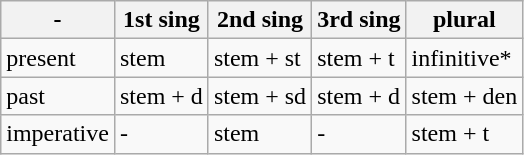<table class="wikitable">
<tr>
<th>-</th>
<th>1st sing</th>
<th>2nd sing</th>
<th>3rd sing</th>
<th>plural</th>
</tr>
<tr>
<td>present</td>
<td>stem</td>
<td>stem + st</td>
<td>stem + t</td>
<td>infinitive*</td>
</tr>
<tr>
<td>past</td>
<td>stem + d</td>
<td>stem + sd</td>
<td>stem + d</td>
<td>stem + den</td>
</tr>
<tr>
<td>imperative</td>
<td>-</td>
<td>stem</td>
<td>-</td>
<td>stem + t</td>
</tr>
</table>
